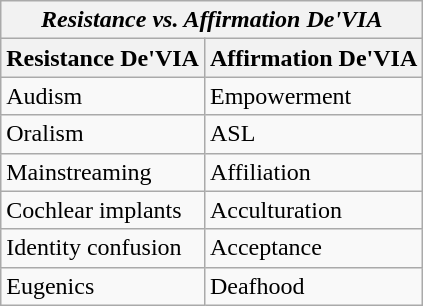<table class="wikitable">
<tr>
<th colspan="2"><em>Resistance vs. Affirmation De'VIA</em></th>
</tr>
<tr>
<th>Resistance De'VIA</th>
<th>Affirmation De'VIA</th>
</tr>
<tr>
<td>Audism</td>
<td>Empowerment</td>
</tr>
<tr>
<td>Oralism</td>
<td>ASL</td>
</tr>
<tr>
<td>Mainstreaming</td>
<td>Affiliation</td>
</tr>
<tr>
<td>Cochlear implants</td>
<td>Acculturation</td>
</tr>
<tr>
<td>Identity confusion</td>
<td>Acceptance</td>
</tr>
<tr>
<td>Eugenics</td>
<td>Deafhood</td>
</tr>
</table>
